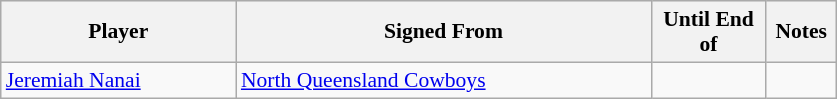<table class="wikitable" style="font-size:90%">
<tr bgcolor="#efefef">
<th width="150">Player</th>
<th width="270">Signed From</th>
<th width="70">Until End of</th>
<th width="40">Notes</th>
</tr>
<tr>
<td><a href='#'>Jeremiah Nanai</a></td>
<td> <a href='#'>North Queensland Cowboys</a></td>
<td></td>
<td></td>
</tr>
</table>
